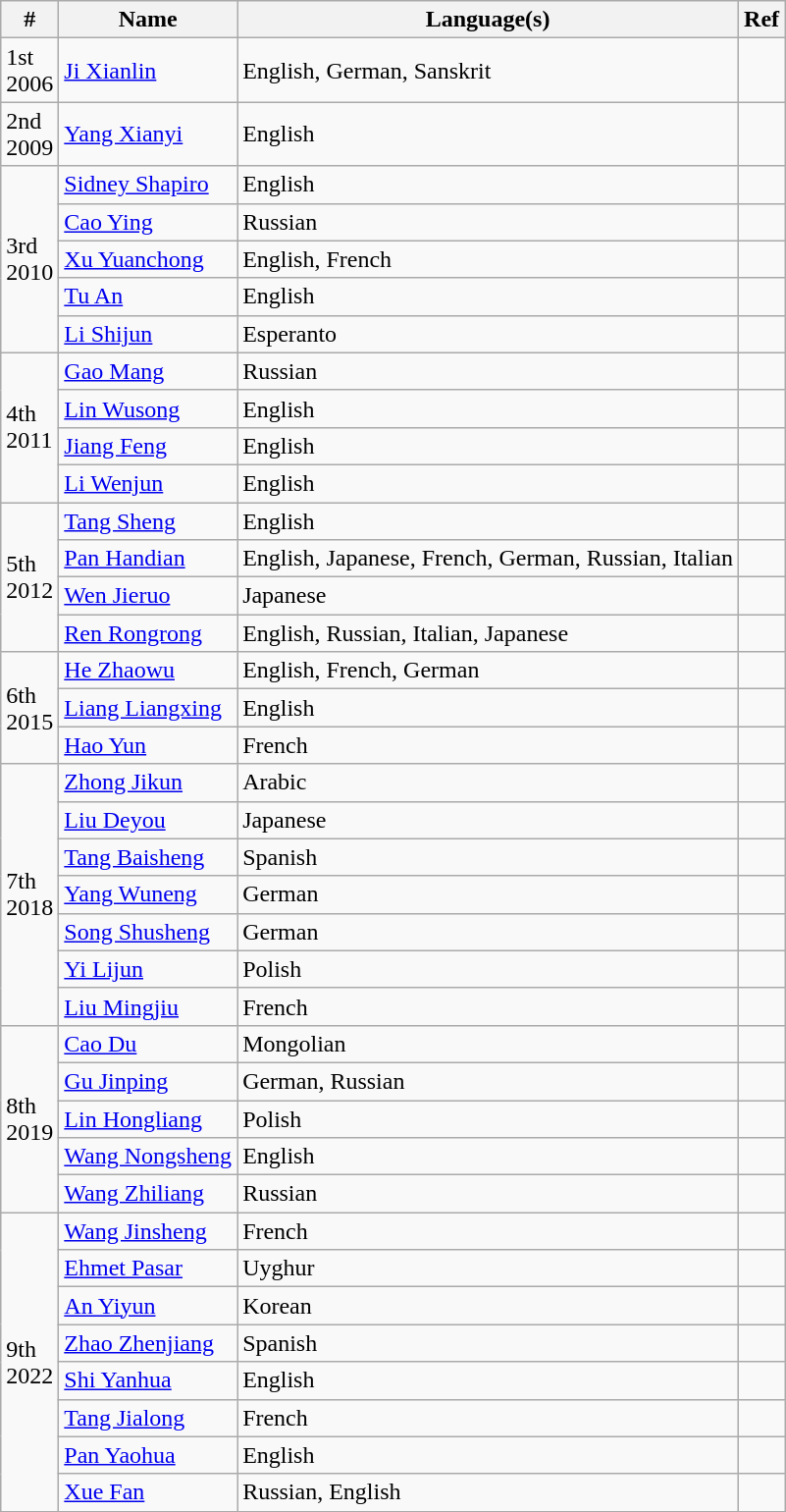<table class="wikitable">
<tr>
<th>#</th>
<th>Name</th>
<th>Language(s)</th>
<th>Ref</th>
</tr>
<tr>
<td>1st<br>2006</td>
<td><a href='#'>Ji Xianlin</a></td>
<td>English, German, Sanskrit</td>
<td></td>
</tr>
<tr>
<td>2nd<br>2009</td>
<td><a href='#'>Yang Xianyi</a></td>
<td>English</td>
<td></td>
</tr>
<tr>
<td rowspan="5">3rd<br>2010</td>
<td><a href='#'>Sidney Shapiro</a></td>
<td>English</td>
<td></td>
</tr>
<tr>
<td><a href='#'>Cao Ying</a></td>
<td>Russian</td>
<td></td>
</tr>
<tr>
<td><a href='#'>Xu Yuanchong</a></td>
<td>English, French</td>
<td></td>
</tr>
<tr>
<td><a href='#'>Tu An</a></td>
<td>English</td>
<td></td>
</tr>
<tr>
<td><a href='#'>Li Shijun</a></td>
<td>Esperanto</td>
<td></td>
</tr>
<tr>
<td rowspan="4">4th<br>2011</td>
<td><a href='#'>Gao Mang</a></td>
<td>Russian</td>
<td></td>
</tr>
<tr>
<td><a href='#'>Lin Wusong</a></td>
<td>English</td>
<td></td>
</tr>
<tr>
<td><a href='#'>Jiang Feng</a></td>
<td>English</td>
<td></td>
</tr>
<tr>
<td><a href='#'>Li Wenjun</a></td>
<td>English</td>
<td></td>
</tr>
<tr>
<td rowspan="4">5th<br>2012</td>
<td><a href='#'>Tang Sheng</a></td>
<td>English</td>
<td></td>
</tr>
<tr>
<td><a href='#'>Pan Handian</a></td>
<td>English, Japanese, French, German, Russian, Italian</td>
<td></td>
</tr>
<tr>
<td><a href='#'>Wen Jieruo</a></td>
<td>Japanese</td>
<td></td>
</tr>
<tr>
<td><a href='#'>Ren Rongrong</a></td>
<td>English, Russian, Italian, Japanese</td>
<td></td>
</tr>
<tr>
<td rowspan="3">6th<br>2015</td>
<td><a href='#'>He Zhaowu</a></td>
<td>English, French, German</td>
<td></td>
</tr>
<tr>
<td><a href='#'>Liang Liangxing</a></td>
<td>English</td>
<td></td>
</tr>
<tr>
<td><a href='#'>Hao Yun</a></td>
<td>French</td>
<td></td>
</tr>
<tr>
<td rowspan="7">7th<br>2018</td>
<td><a href='#'>Zhong Jikun</a></td>
<td>Arabic</td>
<td></td>
</tr>
<tr>
<td><a href='#'>Liu Deyou</a></td>
<td>Japanese</td>
<td></td>
</tr>
<tr>
<td><a href='#'>Tang Baisheng</a></td>
<td>Spanish</td>
<td></td>
</tr>
<tr>
<td><a href='#'>Yang Wuneng</a></td>
<td>German</td>
<td></td>
</tr>
<tr>
<td><a href='#'>Song Shusheng</a></td>
<td>German</td>
<td></td>
</tr>
<tr>
<td><a href='#'>Yi Lijun</a></td>
<td>Polish</td>
<td></td>
</tr>
<tr>
<td><a href='#'>Liu Mingjiu</a></td>
<td>French</td>
<td></td>
</tr>
<tr>
<td rowspan="5">8th<br>2019</td>
<td><a href='#'>Cao Du</a></td>
<td>Mongolian</td>
<td></td>
</tr>
<tr>
<td><a href='#'>Gu Jinping</a></td>
<td>German, Russian</td>
<td></td>
</tr>
<tr>
<td><a href='#'>Lin Hongliang</a></td>
<td>Polish</td>
<td></td>
</tr>
<tr>
<td><a href='#'>Wang Nongsheng</a></td>
<td>English</td>
<td></td>
</tr>
<tr>
<td><a href='#'>Wang Zhiliang</a></td>
<td>Russian</td>
<td></td>
</tr>
<tr>
<td rowspan="8">9th<br>2022</td>
<td><a href='#'>Wang Jinsheng</a></td>
<td>French</td>
<td></td>
</tr>
<tr>
<td><a href='#'>Ehmet Pasar</a></td>
<td>Uyghur</td>
<td></td>
</tr>
<tr>
<td><a href='#'>An Yiyun</a></td>
<td>Korean</td>
<td></td>
</tr>
<tr>
<td><a href='#'>Zhao Zhenjiang</a></td>
<td>Spanish</td>
<td></td>
</tr>
<tr>
<td><a href='#'>Shi Yanhua</a></td>
<td>English</td>
<td></td>
</tr>
<tr>
<td><a href='#'>Tang Jialong</a></td>
<td>French</td>
<td></td>
</tr>
<tr>
<td><a href='#'>Pan Yaohua</a></td>
<td>English</td>
<td></td>
</tr>
<tr>
<td><a href='#'>Xue Fan</a></td>
<td>Russian, English</td>
<td></td>
</tr>
</table>
